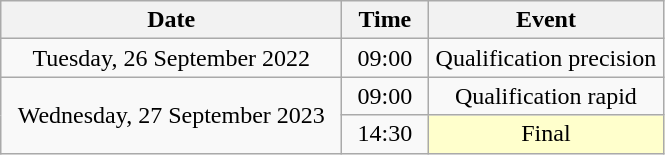<table class = "wikitable" style="text-align:center;">
<tr>
<th width=220>Date</th>
<th width=50>Time</th>
<th width=150>Event</th>
</tr>
<tr>
<td>Tuesday, 26 September 2022</td>
<td>09:00</td>
<td>Qualification precision</td>
</tr>
<tr>
<td rowspan=2>Wednesday, 27 September 2023</td>
<td>09:00</td>
<td>Qualification rapid</td>
</tr>
<tr>
<td>14:30</td>
<td bgcolor=ffffcc>Final</td>
</tr>
</table>
